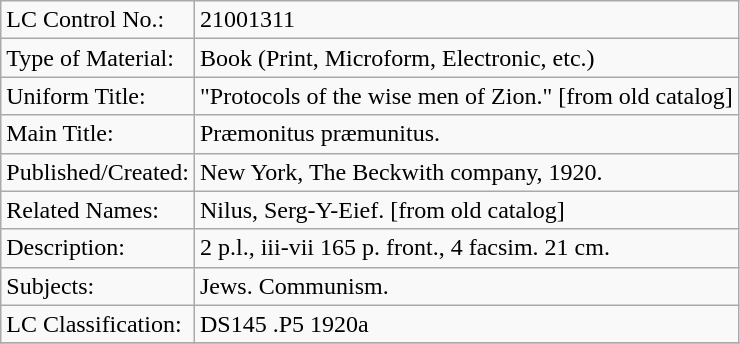<table class="wikitable">
<tr valign="top">
<td>LC Control No.:</td>
<td>21001311</td>
</tr>
<tr valign="top">
<td>Type of Material:</td>
<td>Book (Print, Microform, Electronic, etc.)</td>
</tr>
<tr valign="top">
<td>Uniform Title:</td>
<td>"Protocols of the wise men of Zion." [from old catalog]</td>
</tr>
<tr valign="top">
<td>Main Title:</td>
<td>Præmonitus præmunitus.<br></td>
</tr>
<tr valign="top">
<td>Published/Created:</td>
<td>New York, The Beckwith company, 1920.</td>
</tr>
<tr valign="top">
<td>Related Names:</td>
<td>Nilus, Serg-Y-Eief. [from old catalog]</td>
</tr>
<tr valign="top">
<td>Description:</td>
<td>2 p.l., iii-vii 165 p. front., 4 facsim. 21 cm.</td>
</tr>
<tr valign="top">
<td>Subjects:</td>
<td>Jews.     Communism.</td>
</tr>
<tr valign="top">
<td>LC Classification:</td>
<td>DS145 .P5 1920a</td>
</tr>
<tr>
</tr>
</table>
